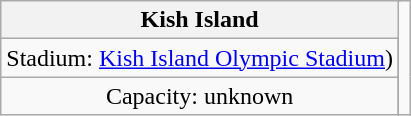<table class="wikitable" style="text-align:center">
<tr>
<th colspan="2">Kish Island</th>
<td rowspan=4></td>
</tr>
<tr>
<td>Stadium: <a href='#'>Kish Island Olympic Stadium</a>)</td>
</tr>
<tr>
<td>Capacity: unknown</td>
</tr>
</table>
